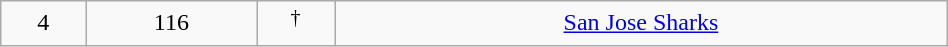<table class="wikitable sortable" width="50%">
<tr align="center" bgcolor="">
<td>4</td>
<td>116</td>
<td> <sup>†</sup></td>
<td><a href='#'>San Jose Sharks</a></td>
</tr>
</table>
